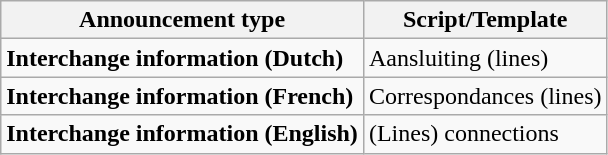<table class="wikitable">
<tr>
<th>Announcement type</th>
<th>Script/Template</th>
</tr>
<tr>
<td><strong>Interchange information</strong> <strong>(Dutch)</strong></td>
<td>Aansluiting (lines)</td>
</tr>
<tr>
<td><strong>Interchange information</strong> <strong>(French)</strong></td>
<td>Correspondances (lines)</td>
</tr>
<tr>
<td><strong>Interchange information</strong> <strong>(English)</strong></td>
<td>(Lines) connections</td>
</tr>
</table>
